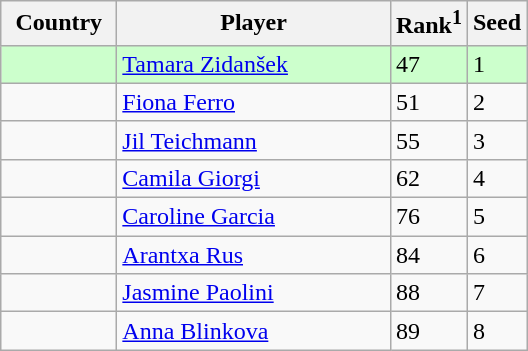<table class="wikitable" border="1">
<tr>
<th width="70">Country</th>
<th width="175">Player</th>
<th>Rank<sup>1</sup></th>
<th>Seed</th>
</tr>
<tr style="background:#cfc;">
<td></td>
<td><a href='#'>Tamara Zidanšek</a></td>
<td>47</td>
<td>1</td>
</tr>
<tr>
<td></td>
<td><a href='#'>Fiona Ferro</a></td>
<td>51</td>
<td>2</td>
</tr>
<tr>
<td></td>
<td><a href='#'>Jil Teichmann</a></td>
<td>55</td>
<td>3</td>
</tr>
<tr>
<td></td>
<td><a href='#'>Camila Giorgi</a></td>
<td>62</td>
<td>4</td>
</tr>
<tr>
<td></td>
<td><a href='#'>Caroline Garcia</a></td>
<td>76</td>
<td>5</td>
</tr>
<tr>
<td></td>
<td><a href='#'>Arantxa Rus</a></td>
<td>84</td>
<td>6</td>
</tr>
<tr>
<td></td>
<td><a href='#'>Jasmine Paolini</a></td>
<td>88</td>
<td>7</td>
</tr>
<tr>
<td></td>
<td><a href='#'>Anna Blinkova</a></td>
<td>89</td>
<td>8</td>
</tr>
</table>
